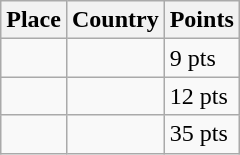<table class=wikitable>
<tr>
<th>Place</th>
<th>Country</th>
<th>Points</th>
</tr>
<tr>
<td align=center></td>
<td></td>
<td>9 pts</td>
</tr>
<tr>
<td align=center></td>
<td></td>
<td>12 pts</td>
</tr>
<tr>
<td align=center></td>
<td></td>
<td>35 pts</td>
</tr>
</table>
